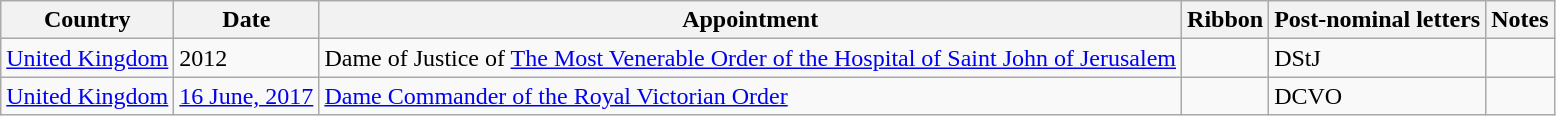<table class="wikitable sortable">
<tr>
<th>Country</th>
<th>Date</th>
<th>Appointment</th>
<th>Ribbon</th>
<th>Post-nominal letters</th>
<th>Notes</th>
</tr>
<tr>
<td><a href='#'>United Kingdom</a></td>
<td>2012</td>
<td>Dame of Justice of <a href='#'>The Most Venerable Order of the Hospital of Saint John of Jerusalem</a></td>
<td></td>
<td>DStJ</td>
<td></td>
</tr>
<tr>
<td><a href='#'>United Kingdom</a></td>
<td><a href='#'>16 June, 2017</a></td>
<td><a href='#'>Dame Commander of the Royal Victorian Order</a></td>
<td></td>
<td>DCVO</td>
<td></td>
</tr>
</table>
